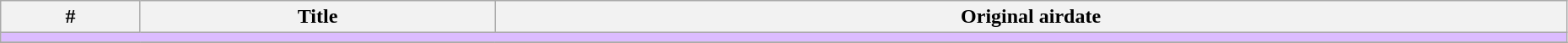<table class="wikitable" width="98%">
<tr>
<th>#</th>
<th>Title</th>
<th>Original airdate</th>
</tr>
<tr>
<td colspan="150" bgcolor="#DCBCFF"></td>
</tr>
<tr>
</tr>
</table>
